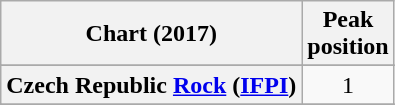<table class="wikitable sortable plainrowheaders" style="text-align:center">
<tr>
<th scope="col">Chart (2017)</th>
<th scope="col">Peak<br>position</th>
</tr>
<tr>
</tr>
<tr>
</tr>
<tr>
<th scope="row">Czech Republic <a href='#'>Rock</a> (<a href='#'>IFPI</a>)</th>
<td>1</td>
</tr>
<tr>
</tr>
<tr>
</tr>
<tr>
</tr>
</table>
